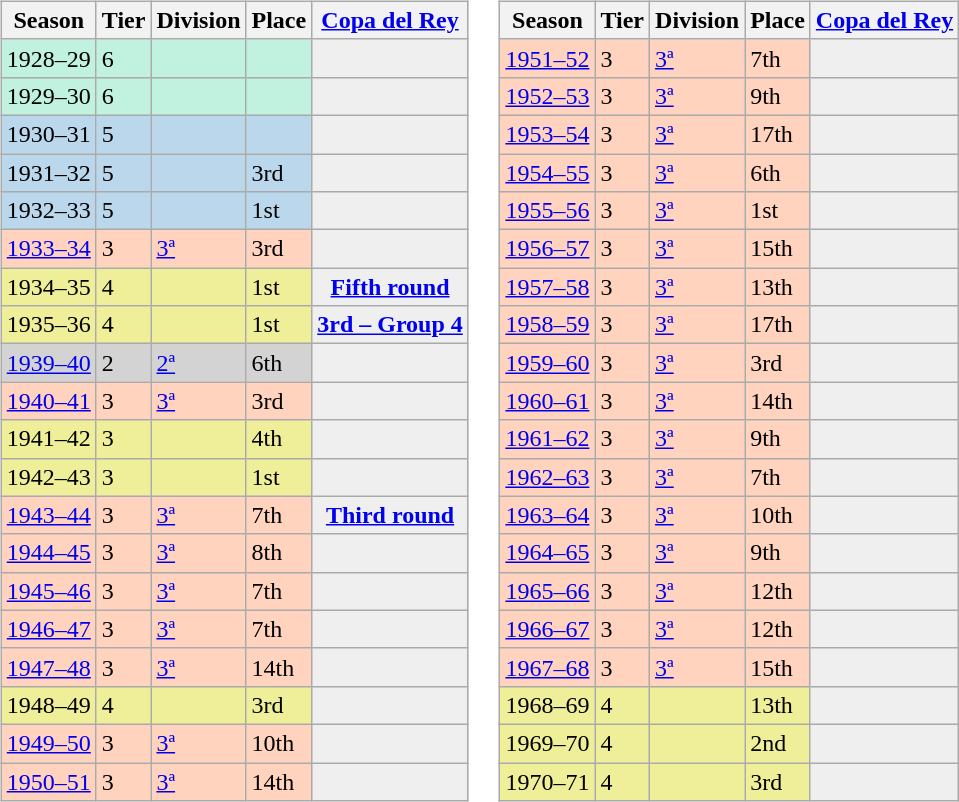<table>
<tr>
<td valign="top" width=0%><br><table class="wikitable">
<tr style="background:#f0f6fa;">
<th>Season</th>
<th>Tier</th>
<th>Division</th>
<th>Place</th>
<th><a href='#'>Copa del Rey</a></th>
</tr>
<tr>
<td style="background:#C0F2DF;">1928–29</td>
<td style="background:#C0F2DF;">6</td>
<td style="background:#C0F2DF;"></td>
<td style="background:#C0F2DF;"></td>
<td style="background:#efefef;"></td>
</tr>
<tr>
<td style="background:#C0F2DF;">1929–30</td>
<td style="background:#C0F2DF;">6</td>
<td style="background:#C0F2DF;"></td>
<td style="background:#C0F2DF;"></td>
<td style="background:#efefef;"></td>
</tr>
<tr>
<td style="background:#BBD7EC;">1930–31</td>
<td style="background:#BBD7EC;">5</td>
<td style="background:#BBD7EC;"></td>
<td style="background:#BBD7EC;"></td>
<th style="background:#efefef;"></th>
</tr>
<tr>
<td style="background:#BBD7EC;">1931–32</td>
<td style="background:#BBD7EC;">5</td>
<td style="background:#BBD7EC;"></td>
<td style="background:#BBD7EC;">3rd</td>
<th style="background:#efefef;"></th>
</tr>
<tr>
<td style="background:#BBD7EC;">1932–33</td>
<td style="background:#BBD7EC;">5</td>
<td style="background:#BBD7EC;"></td>
<td style="background:#BBD7EC;">1st</td>
<th style="background:#efefef;"></th>
</tr>
<tr>
<td style="background:#FFD3BD;"><a href='#'>1933–34</a></td>
<td style="background:#FFD3BD;">3</td>
<td style="background:#FFD3BD;"><a href='#'>3ª</a></td>
<td style="background:#FFD3BD;">3rd</td>
<th style="background:#efefef;"></th>
</tr>
<tr>
<td style="background:#EFEF99;">1934–35</td>
<td style="background:#EFEF99;">4</td>
<td style="background:#EFEF99;"></td>
<td style="background:#EFEF99;">1st</td>
<th style="background:#efefef;"><a href='#'>Fifth round</a></th>
</tr>
<tr>
<td style="background:#EFEF99;">1935–36</td>
<td style="background:#EFEF99;">4</td>
<td style="background:#EFEF99;"></td>
<td style="background:#EFEF99;">1st</td>
<th style="background:#efefef;"><a href='#'>3rd – Group 4</a></th>
</tr>
<tr>
<td style="background:#D3D3D3;"><a href='#'>1939–40</a></td>
<td style="background:#D3D3D3;">2</td>
<td style="background:#D3D3D3;"><a href='#'>2ª</a></td>
<td style="background:#D3D3D3;">6th</td>
<th style="background:#efefef;"></th>
</tr>
<tr>
<td style="background:#FFD3BD;"><a href='#'>1940–41</a></td>
<td style="background:#FFD3BD;">3</td>
<td style="background:#FFD3BD;"><a href='#'>3ª</a></td>
<td style="background:#FFD3BD;">3rd</td>
<th style="background:#efefef;"></th>
</tr>
<tr>
<td style="background:#EFEF99;">1941–42</td>
<td style="background:#EFEF99;">3</td>
<td style="background:#EFEF99;"></td>
<td style="background:#EFEF99;">4th</td>
<th style="background:#efefef;"></th>
</tr>
<tr>
<td style="background:#EFEF99;">1942–43</td>
<td style="background:#EFEF99;">3</td>
<td style="background:#EFEF99;"></td>
<td style="background:#EFEF99;">1st</td>
<th style="background:#efefef;"></th>
</tr>
<tr>
<td style="background:#FFD3BD;"><a href='#'>1943–44</a></td>
<td style="background:#FFD3BD;">3</td>
<td style="background:#FFD3BD;"><a href='#'>3ª</a></td>
<td style="background:#FFD3BD;">7th</td>
<th style="background:#efefef;"><a href='#'>Third round</a></th>
</tr>
<tr>
<td style="background:#FFD3BD;"><a href='#'>1944–45</a></td>
<td style="background:#FFD3BD;">3</td>
<td style="background:#FFD3BD;"><a href='#'>3ª</a></td>
<td style="background:#FFD3BD;">8th</td>
<th style="background:#efefef;"></th>
</tr>
<tr>
<td style="background:#FFD3BD;"><a href='#'>1945–46</a></td>
<td style="background:#FFD3BD;">3</td>
<td style="background:#FFD3BD;"><a href='#'>3ª</a></td>
<td style="background:#FFD3BD;">7th</td>
<th style="background:#efefef;"></th>
</tr>
<tr>
<td style="background:#FFD3BD;"><a href='#'>1946–47</a></td>
<td style="background:#FFD3BD;">3</td>
<td style="background:#FFD3BD;"><a href='#'>3ª</a></td>
<td style="background:#FFD3BD;">7th</td>
<th style="background:#efefef;"></th>
</tr>
<tr>
<td style="background:#FFD3BD;"><a href='#'>1947–48</a></td>
<td style="background:#FFD3BD;">3</td>
<td style="background:#FFD3BD;"><a href='#'>3ª</a></td>
<td style="background:#FFD3BD;">14th</td>
<th style="background:#efefef;"></th>
</tr>
<tr>
<td style="background:#EFEF99;">1948–49</td>
<td style="background:#EFEF99;">4</td>
<td style="background:#EFEF99;"></td>
<td style="background:#EFEF99;">3rd</td>
<th style="background:#efefef;"></th>
</tr>
<tr>
<td style="background:#FFD3BD;"><a href='#'>1949–50</a></td>
<td style="background:#FFD3BD;">3</td>
<td style="background:#FFD3BD;"><a href='#'>3ª</a></td>
<td style="background:#FFD3BD;">10th</td>
<th style="background:#efefef;"></th>
</tr>
<tr>
<td style="background:#FFD3BD;"><a href='#'>1950–51</a></td>
<td style="background:#FFD3BD;">3</td>
<td style="background:#FFD3BD;"><a href='#'>3ª</a></td>
<td style="background:#FFD3BD;">14th</td>
<th style="background:#efefef;"></th>
</tr>
</table>
</td>
<td valign="top" width=0%><br><table class="wikitable">
<tr style="background:#f0f6fa;">
<th>Season</th>
<th>Tier</th>
<th>Division</th>
<th>Place</th>
<th><a href='#'>Copa del Rey</a></th>
</tr>
<tr>
<td style="background:#FFD3BD;"><a href='#'>1951–52</a></td>
<td style="background:#FFD3BD;">3</td>
<td style="background:#FFD3BD;"><a href='#'>3ª</a></td>
<td style="background:#FFD3BD;">7th</td>
<th style="background:#efefef;"></th>
</tr>
<tr>
<td style="background:#FFD3BD;"><a href='#'>1952–53</a></td>
<td style="background:#FFD3BD;">3</td>
<td style="background:#FFD3BD;"><a href='#'>3ª</a></td>
<td style="background:#FFD3BD;">9th</td>
<th style="background:#efefef;"></th>
</tr>
<tr>
<td style="background:#FFD3BD;"><a href='#'>1953–54</a></td>
<td style="background:#FFD3BD;">3</td>
<td style="background:#FFD3BD;"><a href='#'>3ª</a></td>
<td style="background:#FFD3BD;">17th</td>
<th style="background:#efefef;"></th>
</tr>
<tr>
<td style="background:#FFD3BD;"><a href='#'>1954–55</a></td>
<td style="background:#FFD3BD;">3</td>
<td style="background:#FFD3BD;"><a href='#'>3ª</a></td>
<td style="background:#FFD3BD;">6th</td>
<th style="background:#efefef;"></th>
</tr>
<tr>
<td style="background:#FFD3BD;"><a href='#'>1955–56</a></td>
<td style="background:#FFD3BD;">3</td>
<td style="background:#FFD3BD;"><a href='#'>3ª</a></td>
<td style="background:#FFD3BD;">1st</td>
<th style="background:#efefef;"></th>
</tr>
<tr>
<td style="background:#FFD3BD;"><a href='#'>1956–57</a></td>
<td style="background:#FFD3BD;">3</td>
<td style="background:#FFD3BD;"><a href='#'>3ª</a></td>
<td style="background:#FFD3BD;">15th</td>
<th style="background:#efefef;"></th>
</tr>
<tr>
<td style="background:#FFD3BD;"><a href='#'>1957–58</a></td>
<td style="background:#FFD3BD;">3</td>
<td style="background:#FFD3BD;"><a href='#'>3ª</a></td>
<td style="background:#FFD3BD;">13th</td>
<th style="background:#efefef;"></th>
</tr>
<tr>
<td style="background:#FFD3BD;"><a href='#'>1958–59</a></td>
<td style="background:#FFD3BD;">3</td>
<td style="background:#FFD3BD;"><a href='#'>3ª</a></td>
<td style="background:#FFD3BD;">17th</td>
<th style="background:#efefef;"></th>
</tr>
<tr>
<td style="background:#FFD3BD;"><a href='#'>1959–60</a></td>
<td style="background:#FFD3BD;">3</td>
<td style="background:#FFD3BD;"><a href='#'>3ª</a></td>
<td style="background:#FFD3BD;">3rd</td>
<th style="background:#efefef;"></th>
</tr>
<tr>
<td style="background:#FFD3BD;"><a href='#'>1960–61</a></td>
<td style="background:#FFD3BD;">3</td>
<td style="background:#FFD3BD;"><a href='#'>3ª</a></td>
<td style="background:#FFD3BD;">14th</td>
<th style="background:#efefef;"></th>
</tr>
<tr>
<td style="background:#FFD3BD;"><a href='#'>1961–62</a></td>
<td style="background:#FFD3BD;">3</td>
<td style="background:#FFD3BD;"><a href='#'>3ª</a></td>
<td style="background:#FFD3BD;">9th</td>
<th style="background:#efefef;"></th>
</tr>
<tr>
<td style="background:#FFD3BD;"><a href='#'>1962–63</a></td>
<td style="background:#FFD3BD;">3</td>
<td style="background:#FFD3BD;"><a href='#'>3ª</a></td>
<td style="background:#FFD3BD;">7th</td>
<th style="background:#efefef;"></th>
</tr>
<tr>
<td style="background:#FFD3BD;"><a href='#'>1963–64</a></td>
<td style="background:#FFD3BD;">3</td>
<td style="background:#FFD3BD;"><a href='#'>3ª</a></td>
<td style="background:#FFD3BD;">10th</td>
<th style="background:#efefef;"></th>
</tr>
<tr>
<td style="background:#FFD3BD;"><a href='#'>1964–65</a></td>
<td style="background:#FFD3BD;">3</td>
<td style="background:#FFD3BD;"><a href='#'>3ª</a></td>
<td style="background:#FFD3BD;">9th</td>
<th style="background:#efefef;"></th>
</tr>
<tr>
<td style="background:#FFD3BD;"><a href='#'>1965–66</a></td>
<td style="background:#FFD3BD;">3</td>
<td style="background:#FFD3BD;"><a href='#'>3ª</a></td>
<td style="background:#FFD3BD;">12th</td>
<th style="background:#efefef;"></th>
</tr>
<tr>
<td style="background:#FFD3BD;"><a href='#'>1966–67</a></td>
<td style="background:#FFD3BD;">3</td>
<td style="background:#FFD3BD;"><a href='#'>3ª</a></td>
<td style="background:#FFD3BD;">12th</td>
<th style="background:#efefef;"></th>
</tr>
<tr>
<td style="background:#FFD3BD;"><a href='#'>1967–68</a></td>
<td style="background:#FFD3BD;">3</td>
<td style="background:#FFD3BD;"><a href='#'>3ª</a></td>
<td style="background:#FFD3BD;">15th</td>
<th style="background:#efefef;"></th>
</tr>
<tr>
<td style="background:#EFEF99;">1968–69</td>
<td style="background:#EFEF99;">4</td>
<td style="background:#EFEF99;"></td>
<td style="background:#EFEF99;">13th</td>
<th style="background:#efefef;"></th>
</tr>
<tr>
<td style="background:#EFEF99;">1969–70</td>
<td style="background:#EFEF99;">4</td>
<td style="background:#EFEF99;"></td>
<td style="background:#EFEF99;">2nd</td>
<th style="background:#efefef;"></th>
</tr>
<tr>
<td style="background:#EFEF99;">1970–71</td>
<td style="background:#EFEF99;">4</td>
<td style="background:#EFEF99;"></td>
<td style="background:#EFEF99;">3rd</td>
<th style="background:#efefef;"></th>
</tr>
</table>
</td>
</tr>
</table>
